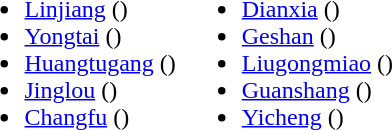<table>
<tr>
<td valign="top"><br><ul><li><a href='#'>Linjiang</a> ()</li><li><a href='#'>Yongtai</a> ()</li><li><a href='#'>Huangtugang</a> ()</li><li><a href='#'>Jinglou</a> ()</li><li><a href='#'>Changfu</a> ()</li></ul></td>
<td valign="top"><br><ul><li><a href='#'>Dianxia</a> ()</li><li><a href='#'>Geshan</a> ()</li><li><a href='#'>Liugongmiao</a> ()</li><li><a href='#'>Guanshang</a> ()</li><li><a href='#'>Yicheng</a> ()</li></ul></td>
</tr>
</table>
